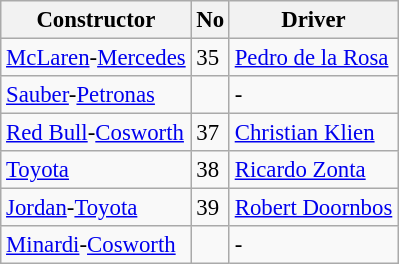<table class="wikitable" style="font-size: 95%">
<tr>
<th>Constructor</th>
<th>No</th>
<th>Driver</th>
</tr>
<tr>
<td><a href='#'>McLaren</a>-<a href='#'>Mercedes</a></td>
<td>35</td>
<td> <a href='#'>Pedro de la Rosa</a></td>
</tr>
<tr>
<td><a href='#'>Sauber</a>-<a href='#'>Petronas</a></td>
<td></td>
<td>-</td>
</tr>
<tr>
<td><a href='#'>Red Bull</a>-<a href='#'>Cosworth</a></td>
<td>37</td>
<td> <a href='#'>Christian Klien</a></td>
</tr>
<tr>
<td><a href='#'>Toyota</a></td>
<td>38</td>
<td> <a href='#'>Ricardo Zonta</a></td>
</tr>
<tr>
<td><a href='#'>Jordan</a>-<a href='#'>Toyota</a></td>
<td>39</td>
<td> <a href='#'>Robert Doornbos</a></td>
</tr>
<tr>
<td><a href='#'>Minardi</a>-<a href='#'>Cosworth</a></td>
<td></td>
<td>-</td>
</tr>
</table>
